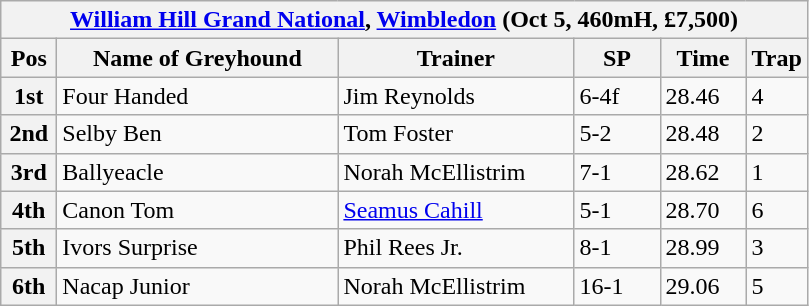<table class="wikitable">
<tr>
<th colspan="6"><a href='#'>William Hill Grand National</a>, <a href='#'>Wimbledon</a> (Oct 5, 460mH, £7,500)</th>
</tr>
<tr>
<th width=30>Pos</th>
<th width=180>Name of Greyhound</th>
<th width=150>Trainer</th>
<th width=50>SP</th>
<th width=50>Time</th>
<th width=30>Trap</th>
</tr>
<tr>
<th>1st</th>
<td>Four Handed</td>
<td>Jim Reynolds</td>
<td>6-4f</td>
<td>28.46</td>
<td>4</td>
</tr>
<tr>
<th>2nd</th>
<td>Selby Ben</td>
<td>Tom Foster</td>
<td>5-2</td>
<td>28.48</td>
<td>2</td>
</tr>
<tr>
<th>3rd</th>
<td>Ballyeacle</td>
<td>Norah McEllistrim</td>
<td>7-1</td>
<td>28.62</td>
<td>1</td>
</tr>
<tr>
<th>4th</th>
<td>Canon Tom</td>
<td><a href='#'>Seamus Cahill</a></td>
<td>5-1</td>
<td>28.70</td>
<td>6</td>
</tr>
<tr>
<th>5th</th>
<td>Ivors Surprise</td>
<td>Phil Rees Jr.</td>
<td>8-1</td>
<td>28.99</td>
<td>3</td>
</tr>
<tr>
<th>6th</th>
<td>Nacap Junior</td>
<td>Norah McEllistrim</td>
<td>16-1</td>
<td>29.06</td>
<td>5</td>
</tr>
</table>
